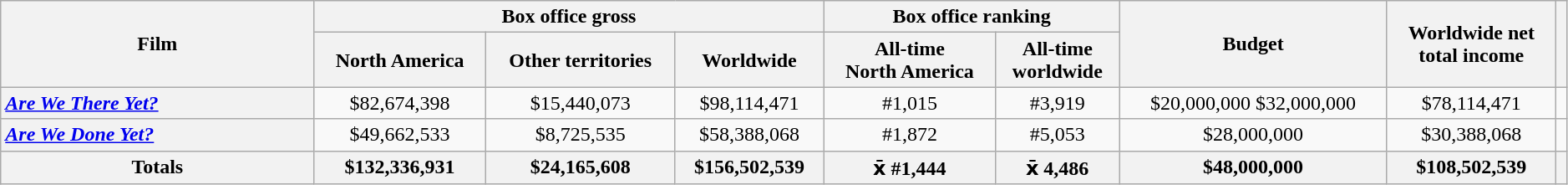<table class="wikitable sortable" width=99% border="1" style="text-align: center;">
<tr>
<th rowspan="2" style="width:20%;">Film</th>
<th colspan="3">Box office gross</th>
<th colspan="2">Box office ranking</th>
<th rowspan="2">Budget</th>
<th rowspan="2">Worldwide net<br>total income</th>
<th rowspan="2"></th>
</tr>
<tr>
<th>North America</th>
<th>Other territories</th>
<th>Worldwide</th>
<th>All-time <br>North America</th>
<th>All-time <br>worldwide</th>
</tr>
<tr>
<th style="text-align: left;"><em><a href='#'>Are We There Yet?</a></em></th>
<td>$82,674,398</td>
<td>$15,440,073</td>
<td>$98,114,471</td>
<td>#1,015</td>
<td>#3,919</td>
<td>$20,000,000 $32,000,000</td>
<td>$78,114,471</td>
<td></td>
</tr>
<tr>
<th style="text-align: left;"><em><a href='#'>Are We Done Yet?</a></em></th>
<td>$49,662,533</td>
<td>$8,725,535</td>
<td>$58,388,068</td>
<td>#1,872</td>
<td>#5,053</td>
<td>$28,000,000</td>
<td>$30,388,068</td>
<td></td>
</tr>
<tr>
<th>Totals</th>
<th>$132,336,931</th>
<th>$24,165,608</th>
<th>$156,502,539</th>
<th>x̄ #1,444</th>
<th>x̄ 4,486</th>
<th>$48,000,000</th>
<th>$108,502,539</th>
<th></th>
</tr>
</table>
